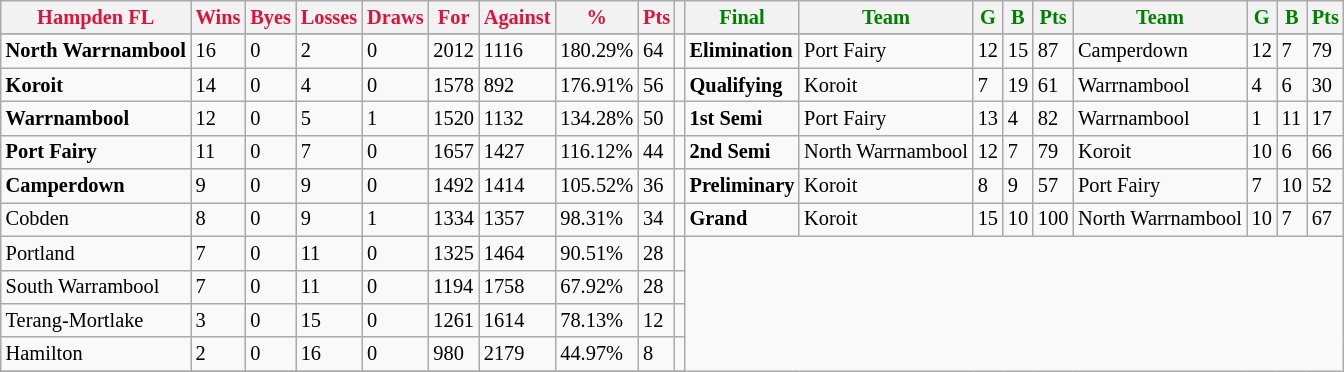<table style="font-size: 85%; text-align: left;" class="wikitable">
<tr>
<th style="color:crimson">Hampden FL</th>
<th style="color:crimson">Wins</th>
<th style="color:crimson">Byes</th>
<th style="color:crimson">Losses</th>
<th style="color:crimson">Draws</th>
<th style="color:crimson">For</th>
<th style="color:crimson">Against</th>
<th style="color:crimson">%</th>
<th style="color:crimson">Pts</th>
<th></th>
<th style="color:green">Final</th>
<th style="color:green">Team</th>
<th style="color:green">G</th>
<th style="color:green">B</th>
<th style="color:green">Pts</th>
<th style="color:green">Team</th>
<th style="color:green">G</th>
<th style="color:green">B</th>
<th style="color:green">Pts</th>
</tr>
<tr>
</tr>
<tr>
</tr>
<tr>
<td><strong>	North Warrnambool	</strong></td>
<td>16</td>
<td>0</td>
<td>2</td>
<td>0</td>
<td>2012</td>
<td>1116</td>
<td>180.29%</td>
<td>64</td>
<td></td>
<td><strong>Elimination</strong></td>
<td>Port Fairy</td>
<td>12</td>
<td>15</td>
<td>87</td>
<td>Camperdown</td>
<td>12</td>
<td>7</td>
<td>79</td>
</tr>
<tr>
<td><strong>	Koroit	</strong></td>
<td>14</td>
<td>0</td>
<td>4</td>
<td>0</td>
<td>1578</td>
<td>892</td>
<td>176.91%</td>
<td>56</td>
<td></td>
<td><strong>Qualifying</strong></td>
<td>Koroit</td>
<td>7</td>
<td>19</td>
<td>61</td>
<td>Warrnambool</td>
<td>4</td>
<td>6</td>
<td>30</td>
</tr>
<tr>
<td><strong>	Warrnambool	</strong></td>
<td>12</td>
<td>0</td>
<td>5</td>
<td>1</td>
<td>1520</td>
<td>1132</td>
<td>134.28%</td>
<td>50</td>
<td></td>
<td><strong>1st Semi</strong></td>
<td>Port Fairy</td>
<td>13</td>
<td>4</td>
<td>82</td>
<td>Warrnambool</td>
<td>1</td>
<td>11</td>
<td>17</td>
</tr>
<tr>
<td><strong>	Port Fairy	</strong></td>
<td>11</td>
<td>0</td>
<td>7</td>
<td>0</td>
<td>1657</td>
<td>1427</td>
<td>116.12%</td>
<td>44</td>
<td></td>
<td><strong>2nd Semi</strong></td>
<td>North Warrnambool</td>
<td>12</td>
<td>7</td>
<td>79</td>
<td>Koroit</td>
<td>10</td>
<td>6</td>
<td>66</td>
</tr>
<tr>
<td><strong>	Camperdown	</strong></td>
<td>9</td>
<td>0</td>
<td>9</td>
<td>0</td>
<td>1492</td>
<td>1414</td>
<td>105.52%</td>
<td>36</td>
<td></td>
<td><strong>Preliminary</strong></td>
<td>Koroit</td>
<td>8</td>
<td>9</td>
<td>57</td>
<td>Port Fairy</td>
<td>7</td>
<td>10</td>
<td>52</td>
</tr>
<tr>
<td>Cobden</td>
<td>8</td>
<td>0</td>
<td>9</td>
<td>1</td>
<td>1334</td>
<td>1357</td>
<td>98.31%</td>
<td>34</td>
<td></td>
<td><strong>Grand</strong></td>
<td>Koroit</td>
<td>15</td>
<td>10</td>
<td>100</td>
<td>North Warrnambool</td>
<td>10</td>
<td>7</td>
<td>67</td>
</tr>
<tr>
<td>Portland</td>
<td>7</td>
<td>0</td>
<td>11</td>
<td>0</td>
<td>1325</td>
<td>1464</td>
<td>90.51%</td>
<td>28</td>
<td></td>
</tr>
<tr>
<td>South Warrambool</td>
<td>7</td>
<td>0</td>
<td>11</td>
<td>0</td>
<td>1194</td>
<td>1758</td>
<td>67.92%</td>
<td>28</td>
<td></td>
</tr>
<tr>
<td>Terang-Mortlake</td>
<td>3</td>
<td>0</td>
<td>15</td>
<td>0</td>
<td>1261</td>
<td>1614</td>
<td>78.13%</td>
<td>12</td>
<td></td>
</tr>
<tr>
<td>Hamilton</td>
<td>2</td>
<td>0</td>
<td>16</td>
<td>0</td>
<td>980</td>
<td>2179</td>
<td>44.97%</td>
<td>8</td>
<td></td>
</tr>
<tr>
</tr>
</table>
